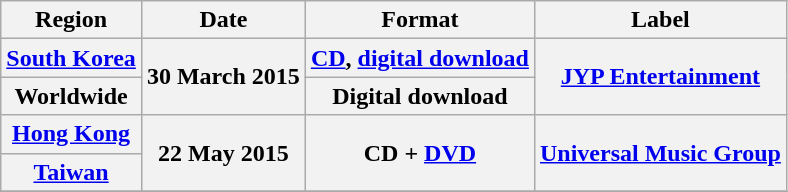<table class="wikitable plainrowheaders">
<tr>
<th scope="col">Region</th>
<th>Date</th>
<th>Format</th>
<th>Label</th>
</tr>
<tr>
<th scope="row"><a href='#'>South Korea</a></th>
<th scope="row" rowspan="2">30 March 2015</th>
<th scope="row"><a href='#'>CD</a>, <a href='#'>digital download</a></th>
<th scope="row" rowspan="2"><a href='#'>JYP Entertainment</a></th>
</tr>
<tr>
<th scope="row">Worldwide</th>
<th scope="row">Digital download</th>
</tr>
<tr>
<th scope="row"><a href='#'>Hong Kong</a></th>
<th scope="row" rowspan="2">22 May 2015</th>
<th scope="row" rowspan="2">CD + <a href='#'>DVD</a></th>
<th scope="row" rowspan="2"><a href='#'>Universal Music Group</a></th>
</tr>
<tr>
<th scope="row"><a href='#'>Taiwan</a></th>
</tr>
<tr>
</tr>
</table>
